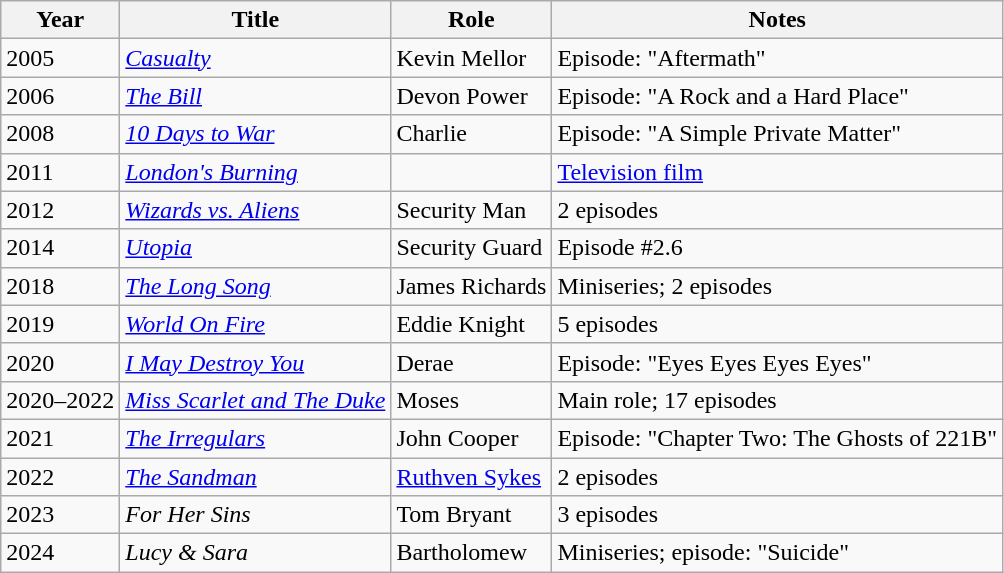<table class="wikitable sortable">
<tr>
<th>Year</th>
<th>Title</th>
<th>Role</th>
<th class="unsortable">Notes</th>
</tr>
<tr>
<td>2005</td>
<td><em><a href='#'>Casualty</a></em></td>
<td>Kevin Mellor</td>
<td>Episode: "Aftermath"</td>
</tr>
<tr>
<td>2006</td>
<td><em><a href='#'>The Bill</a></em></td>
<td>Devon Power</td>
<td>Episode: "A Rock and a Hard Place"</td>
</tr>
<tr>
<td>2008</td>
<td><em><a href='#'>10 Days to War</a></em></td>
<td>Charlie</td>
<td>Episode: "A Simple Private Matter"</td>
</tr>
<tr>
<td>2011</td>
<td><em><a href='#'>London's Burning</a></em></td>
<td></td>
<td><a href='#'>Television film</a></td>
</tr>
<tr>
<td>2012</td>
<td><em><a href='#'>Wizards vs. Aliens</a></em></td>
<td>Security Man</td>
<td>2 episodes</td>
</tr>
<tr>
<td>2014</td>
<td><em><a href='#'>Utopia</a></em></td>
<td>Security Guard</td>
<td>Episode #2.6</td>
</tr>
<tr>
<td>2018</td>
<td><em><a href='#'>The Long Song</a></em></td>
<td>James Richards</td>
<td>Miniseries; 2 episodes</td>
</tr>
<tr>
<td>2019</td>
<td><em><a href='#'>World On Fire</a></em></td>
<td>Eddie Knight</td>
<td>5 episodes</td>
</tr>
<tr>
<td>2020</td>
<td><em><a href='#'>I May Destroy You</a></em></td>
<td>Derae</td>
<td>Episode: "Eyes Eyes Eyes Eyes"</td>
</tr>
<tr>
<td>2020–2022</td>
<td><em><a href='#'>Miss Scarlet and The Duke</a></em></td>
<td>Moses</td>
<td>Main role; 17 episodes</td>
</tr>
<tr>
<td>2021</td>
<td><em><a href='#'>The Irregulars</a></em></td>
<td>John Cooper</td>
<td>Episode: "Chapter Two: The Ghosts of 221B"</td>
</tr>
<tr>
<td>2022</td>
<td><em><a href='#'>The Sandman</a></em></td>
<td><a href='#'>Ruthven Sykes</a></td>
<td>2 episodes</td>
</tr>
<tr>
<td>2023</td>
<td><em>For Her Sins</em></td>
<td>Tom Bryant</td>
<td>3 episodes</td>
</tr>
<tr>
<td>2024</td>
<td><em>Lucy & Sara</em></td>
<td>Bartholomew</td>
<td>Miniseries; episode: "Suicide"</td>
</tr>
</table>
